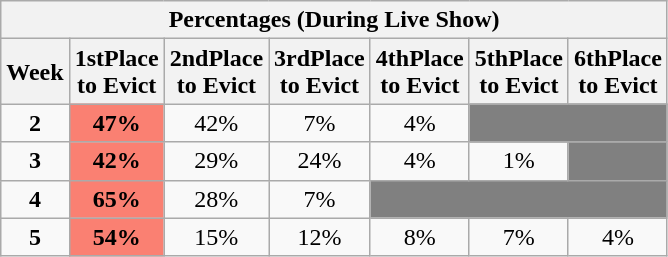<table class="wikitable" style="text-align:center;">
<tr>
<th colspan="7">Percentages (During Live Show)</th>
</tr>
<tr>
<th>Week</th>
<th>1stPlace<br>to Evict</th>
<th>2ndPlace<br>to Evict</th>
<th>3rdPlace<br>to Evict</th>
<th>4thPlace<br>to Evict</th>
<th>5thPlace<br>to Evict</th>
<th>6thPlace<br>to Evict</th>
</tr>
<tr>
<td><strong>2</strong></td>
<td style="background:salmon"><strong>47%</strong></td>
<td>42%</td>
<td>7%</td>
<td>4%</td>
<td colspan="2" style="background:grey"></td>
</tr>
<tr>
<td><strong>3</strong></td>
<td style="background:salmon"><strong>42%</strong></td>
<td>29%</td>
<td>24%</td>
<td>4%</td>
<td>1%</td>
<td style="background:grey"></td>
</tr>
<tr>
<td><strong>4</strong></td>
<td style="background:salmon"><strong>65%</strong></td>
<td>28%</td>
<td>7%</td>
<td colspan="3" style="background:grey"></td>
</tr>
<tr>
<td><strong>5</strong></td>
<td style="background:salmon"><strong>54%</strong></td>
<td>15%</td>
<td>12%</td>
<td>8%</td>
<td>7%</td>
<td>4%</td>
</tr>
</table>
